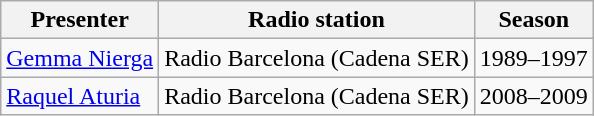<table class="wikitable">
<tr>
<th>Presenter</th>
<th>Radio station</th>
<th>Season</th>
</tr>
<tr>
<td><a href='#'>Gemma Nierga</a></td>
<td>Radio Barcelona (Cadena SER)</td>
<td>1989–1997</td>
</tr>
<tr>
<td><a href='#'>Raquel Aturia</a></td>
<td>Radio Barcelona (Cadena SER)</td>
<td>2008–2009</td>
</tr>
</table>
